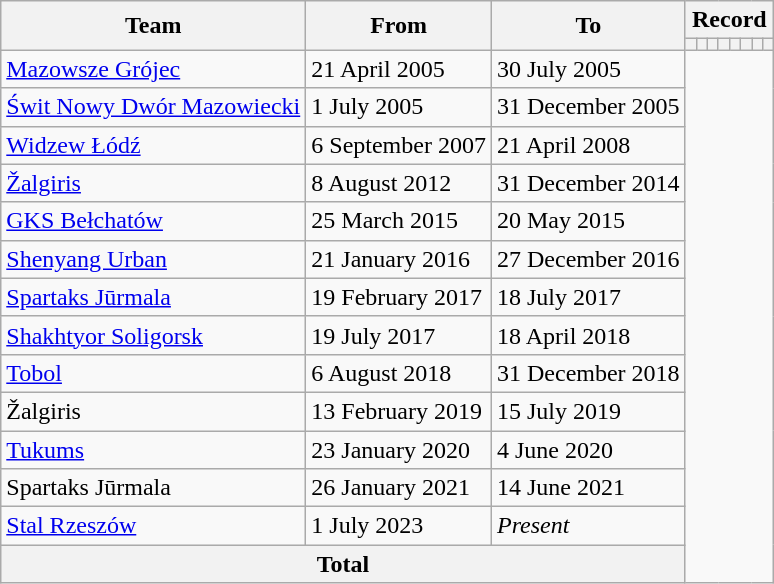<table class="wikitable" style="text-align: center;">
<tr>
<th rowspan="2">Team</th>
<th rowspan="2">From</th>
<th rowspan="2">To</th>
<th colspan="8">Record</th>
</tr>
<tr>
<th></th>
<th></th>
<th></th>
<th></th>
<th></th>
<th></th>
<th></th>
<th></th>
</tr>
<tr>
<td align=left><a href='#'>Mazowsze Grójec</a></td>
<td align=left>21 April 2005</td>
<td align=left>30 July 2005<br></td>
</tr>
<tr>
<td align=left><a href='#'>Świt Nowy Dwór Mazowiecki</a></td>
<td align=left>1 July 2005</td>
<td align=left>31 December 2005<br></td>
</tr>
<tr>
<td align=left><a href='#'>Widzew Łódź</a></td>
<td align=left>6 September 2007</td>
<td align=left>21 April 2008<br></td>
</tr>
<tr>
<td align=left><a href='#'>Žalgiris</a></td>
<td align=left>8 August 2012</td>
<td align=left>31 December 2014<br></td>
</tr>
<tr>
<td align=left><a href='#'>GKS Bełchatów</a></td>
<td align=left>25 March 2015</td>
<td align=left>20 May 2015<br></td>
</tr>
<tr>
<td align=left><a href='#'>Shenyang Urban</a></td>
<td align=left>21 January 2016</td>
<td align=left>27 December 2016<br></td>
</tr>
<tr>
<td align=left><a href='#'>Spartaks Jūrmala</a></td>
<td align=left>19 February 2017</td>
<td align=left>18 July 2017<br></td>
</tr>
<tr>
<td align=left><a href='#'>Shakhtyor Soligorsk</a></td>
<td align=left>19 July 2017</td>
<td align=left>18 April 2018<br></td>
</tr>
<tr>
<td align=left><a href='#'>Tobol</a></td>
<td align=left>6 August 2018</td>
<td align=left>31 December 2018<br></td>
</tr>
<tr>
<td align=left>Žalgiris</td>
<td align=left>13 February 2019</td>
<td align=left>15 July 2019<br></td>
</tr>
<tr>
<td align=left><a href='#'>Tukums</a></td>
<td align=left>23 January 2020</td>
<td align=left>4 June 2020<br></td>
</tr>
<tr>
<td align=left>Spartaks Jūrmala</td>
<td align=left>26 January 2021</td>
<td align=left>14 June 2021<br></td>
</tr>
<tr>
<td align=left><a href='#'>Stal Rzeszów</a></td>
<td align=left>1 July 2023</td>
<td align=left><em>Present</em><br></td>
</tr>
<tr>
<th colspan="3">Total<br></th>
</tr>
</table>
